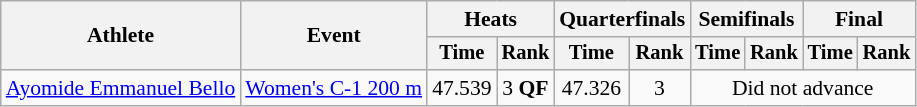<table class=wikitable style="font-size:90%">
<tr>
<th rowspan="2">Athlete</th>
<th rowspan="2">Event</th>
<th colspan=2>Heats</th>
<th colspan=2>Quarterfinals</th>
<th colspan=2>Semifinals</th>
<th colspan=2>Final</th>
</tr>
<tr style="font-size:95%">
<th>Time</th>
<th>Rank</th>
<th>Time</th>
<th>Rank</th>
<th>Time</th>
<th>Rank</th>
<th>Time</th>
<th>Rank</th>
</tr>
<tr align=center>
<td align=left><a href='#'>Ayomide Emmanuel Bello</a></td>
<td align=left><a href='#'>Women's C-1 200 m</a></td>
<td>47.539</td>
<td>3 <strong>QF</strong></td>
<td>47.326</td>
<td>3</td>
<td colspan="4">Did not advance</td>
</tr>
</table>
